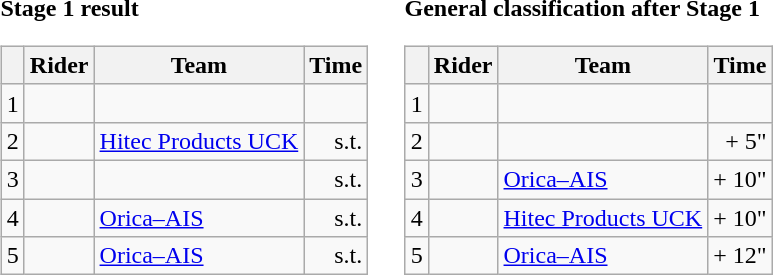<table>
<tr>
<td><strong>Stage 1 result</strong><br><table class="wikitable">
<tr>
<th></th>
<th>Rider</th>
<th>Team</th>
<th>Time</th>
</tr>
<tr>
<td>1</td>
<td></td>
<td></td>
<td align="right"></td>
</tr>
<tr>
<td>2</td>
<td></td>
<td><a href='#'>Hitec Products UCK</a></td>
<td align="right">s.t.</td>
</tr>
<tr>
<td>3</td>
<td></td>
<td></td>
<td align="right">s.t.</td>
</tr>
<tr>
<td>4</td>
<td></td>
<td><a href='#'>Orica–AIS</a></td>
<td align="right">s.t.</td>
</tr>
<tr>
<td>5</td>
<td></td>
<td><a href='#'>Orica–AIS</a></td>
<td align="right">s.t.</td>
</tr>
</table>
</td>
<td></td>
<td><strong>General classification after Stage 1</strong><br><table class="wikitable">
<tr>
<th></th>
<th>Rider</th>
<th>Team</th>
<th>Time</th>
</tr>
<tr>
<td>1</td>
<td></td>
<td></td>
<td align="right"></td>
</tr>
<tr>
<td>2</td>
<td></td>
<td></td>
<td align="right">+ 5"</td>
</tr>
<tr>
<td>3</td>
<td></td>
<td><a href='#'>Orica–AIS</a></td>
<td align="right">+ 10"</td>
</tr>
<tr>
<td>4</td>
<td></td>
<td><a href='#'>Hitec Products UCK</a></td>
<td align="right">+ 10"</td>
</tr>
<tr>
<td>5</td>
<td></td>
<td><a href='#'>Orica–AIS</a></td>
<td align="right">+ 12"</td>
</tr>
</table>
</td>
</tr>
</table>
